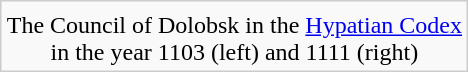<table style="float:right; clear:right; margin: 10px; border: 1px #CCCCCC solid; background:#F9F9F9">
<tr>
<td align="center"></td>
<td align="center"></td>
</tr>
<tr>
<td colspan="2" align="center">The Council of Dolobsk in the <a href='#'>Hypatian Codex</a><br>in the year 1103 (left) and 1111 (right)</td>
</tr>
</table>
